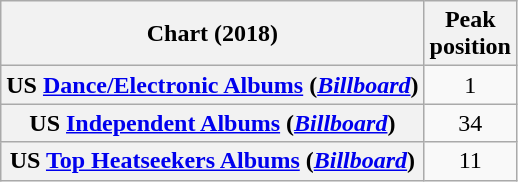<table class="wikitable sortable plainrowheaders" style="text-align:center;">
<tr>
<th scope="col">Chart (2018)</th>
<th scope="col">Peak<br>position</th>
</tr>
<tr>
<th scope="row">US <a href='#'>Dance/Electronic Albums</a> (<em><a href='#'>Billboard</a></em>)</th>
<td>1</td>
</tr>
<tr>
<th scope="row">US <a href='#'>Independent Albums</a> (<em><a href='#'>Billboard</a></em>)</th>
<td>34</td>
</tr>
<tr>
<th scope="row">US <a href='#'>Top Heatseekers Albums</a> (<em><a href='#'>Billboard</a></em>)</th>
<td>11</td>
</tr>
</table>
